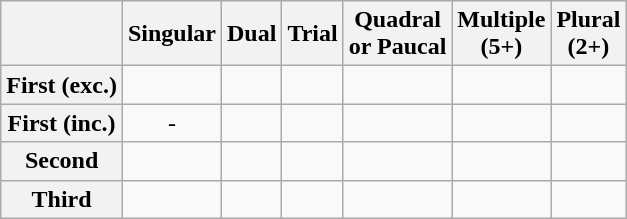<table class="wikitable" style="text-align: center;">
<tr>
<th></th>
<th>Singular</th>
<th>Dual</th>
<th>Trial</th>
<th>Quadral<br>or Paucal</th>
<th>Multiple<br>(5+)</th>
<th>Plural<br>(2+)</th>
</tr>
<tr>
<th>First (exc.)</th>
<td></td>
<td></td>
<td></td>
<td></td>
<td></td>
<td></td>
</tr>
<tr>
<th>First (inc.)</th>
<td>-</td>
<td></td>
<td></td>
<td></td>
<td></td>
<td></td>
</tr>
<tr>
<th>Second</th>
<td></td>
<td></td>
<td></td>
<td></td>
<td></td>
<td></td>
</tr>
<tr>
<th>Third</th>
<td></td>
<td></td>
<td></td>
<td></td>
<td></td>
<td></td>
</tr>
</table>
